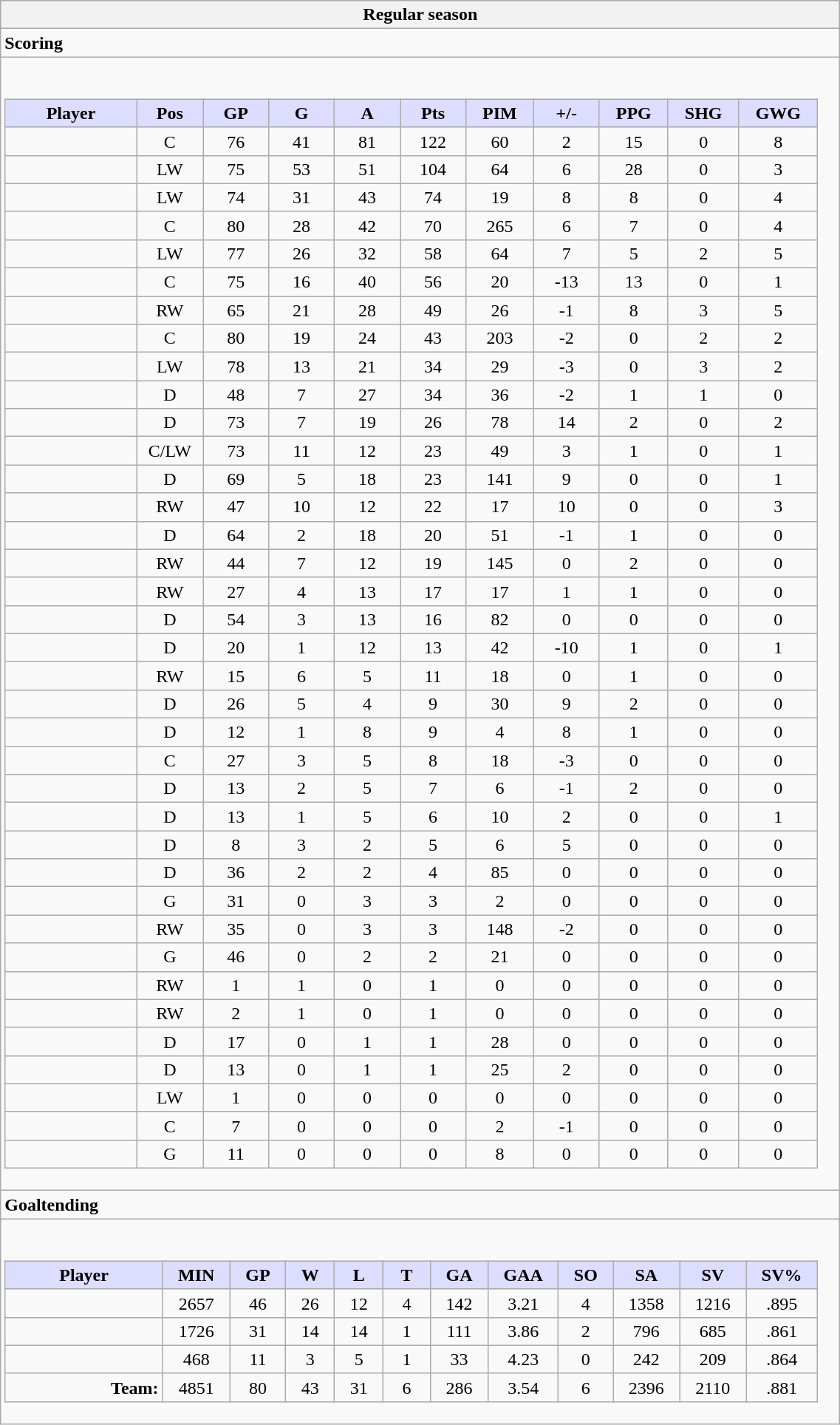<table class="wikitable collapsible" style="width:60%;">
<tr>
<th>Regular season</th>
</tr>
<tr>
<td class="tocccolors"><strong>Scoring</strong></td>
</tr>
<tr>
<td><br><table class="wikitable sortable">
<tr style="text-align:center;">
<th style="background:#ddf; width:10%;">Player</th>
<th style="background:#ddf; width:3%;" title="Position">Pos</th>
<th style="background:#ddf; width:5%;" title="Games played">GP</th>
<th style="background:#ddf; width:5%;" title="Goals">G</th>
<th style="background:#ddf; width:5%;" title="Assists">A</th>
<th style="background:#ddf; width:5%;" title="Points">Pts</th>
<th style="background:#ddf; width:5%;" title="Penalties in Minutes">PIM</th>
<th style="background:#ddf; width:5%;" title="Plus/minus">+/-</th>
<th style="background:#ddf; width:5%;" title="Power play goals">PPG</th>
<th style="background:#ddf; width:5%;" title="Short-handed goals">SHG</th>
<th style="background:#ddf; width:5%;" title="Game-winning goals">GWG</th>
</tr>
<tr style="text-align:center;">
<td style="text-align:right;"></td>
<td>C</td>
<td>76</td>
<td>41</td>
<td>81</td>
<td>122</td>
<td>60</td>
<td>2</td>
<td>15</td>
<td>0</td>
<td>8</td>
</tr>
<tr style="text-align:center;">
<td style="text-align:right;"></td>
<td>LW</td>
<td>75</td>
<td>53</td>
<td>51</td>
<td>104</td>
<td>64</td>
<td>6</td>
<td>28</td>
<td>0</td>
<td>3</td>
</tr>
<tr style="text-align:center;">
<td style="text-align:right;"></td>
<td>LW</td>
<td>74</td>
<td>31</td>
<td>43</td>
<td>74</td>
<td>19</td>
<td>8</td>
<td>8</td>
<td>0</td>
<td>4</td>
</tr>
<tr style="text-align:center;">
<td style="text-align:right;"></td>
<td>C</td>
<td>80</td>
<td>28</td>
<td>42</td>
<td>70</td>
<td>265</td>
<td>6</td>
<td>7</td>
<td>0</td>
<td>4</td>
</tr>
<tr style="text-align:center;">
<td style="text-align:right;"></td>
<td>LW</td>
<td>77</td>
<td>26</td>
<td>32</td>
<td>58</td>
<td>64</td>
<td>7</td>
<td>5</td>
<td>2</td>
<td>5</td>
</tr>
<tr style="text-align:center;">
<td style="text-align:right;"></td>
<td>C</td>
<td>75</td>
<td>16</td>
<td>40</td>
<td>56</td>
<td>20</td>
<td>-13</td>
<td>13</td>
<td>0</td>
<td>1</td>
</tr>
<tr style="text-align:center;">
<td style="text-align:right;"></td>
<td>RW</td>
<td>65</td>
<td>21</td>
<td>28</td>
<td>49</td>
<td>26</td>
<td>-1</td>
<td>8</td>
<td>3</td>
<td>5</td>
</tr>
<tr style="text-align:center;">
<td style="text-align:right;"></td>
<td>C</td>
<td>80</td>
<td>19</td>
<td>24</td>
<td>43</td>
<td>203</td>
<td>-2</td>
<td>0</td>
<td>2</td>
<td>2</td>
</tr>
<tr style="text-align:center;">
<td style="text-align:right;"></td>
<td>LW</td>
<td>78</td>
<td>13</td>
<td>21</td>
<td>34</td>
<td>29</td>
<td>-3</td>
<td>0</td>
<td>3</td>
<td>2</td>
</tr>
<tr style="text-align:center;">
<td style="text-align:right;"></td>
<td>D</td>
<td>48</td>
<td>7</td>
<td>27</td>
<td>34</td>
<td>36</td>
<td>-2</td>
<td>1</td>
<td>1</td>
<td>0</td>
</tr>
<tr style="text-align:center;">
<td style="text-align:right;"></td>
<td>D</td>
<td>73</td>
<td>7</td>
<td>19</td>
<td>26</td>
<td>78</td>
<td>14</td>
<td>2</td>
<td>0</td>
<td>2</td>
</tr>
<tr style="text-align:center;">
<td style="text-align:right;"></td>
<td>C/LW</td>
<td>73</td>
<td>11</td>
<td>12</td>
<td>23</td>
<td>49</td>
<td>3</td>
<td>1</td>
<td>0</td>
<td>1</td>
</tr>
<tr style="text-align:center;">
<td style="text-align:right;"></td>
<td>D</td>
<td>69</td>
<td>5</td>
<td>18</td>
<td>23</td>
<td>141</td>
<td>9</td>
<td>0</td>
<td>0</td>
<td>1</td>
</tr>
<tr style="text-align:center;">
<td style="text-align:right;"></td>
<td>RW</td>
<td>47</td>
<td>10</td>
<td>12</td>
<td>22</td>
<td>17</td>
<td>10</td>
<td>0</td>
<td>0</td>
<td>3</td>
</tr>
<tr style="text-align:center;">
<td style="text-align:right;"></td>
<td>D</td>
<td>64</td>
<td>2</td>
<td>18</td>
<td>20</td>
<td>51</td>
<td>-1</td>
<td>1</td>
<td>0</td>
<td>0</td>
</tr>
<tr style="text-align:center;">
<td style="text-align:right;"></td>
<td>RW</td>
<td>44</td>
<td>7</td>
<td>12</td>
<td>19</td>
<td>145</td>
<td>0</td>
<td>2</td>
<td>0</td>
<td>0</td>
</tr>
<tr style="text-align:center;">
<td style="text-align:right;"></td>
<td>RW</td>
<td>27</td>
<td>4</td>
<td>13</td>
<td>17</td>
<td>17</td>
<td>1</td>
<td>1</td>
<td>0</td>
<td>0</td>
</tr>
<tr style="text-align:center;">
<td style="text-align:right;"></td>
<td>D</td>
<td>54</td>
<td>3</td>
<td>13</td>
<td>16</td>
<td>82</td>
<td>0</td>
<td>0</td>
<td>0</td>
<td>0</td>
</tr>
<tr style="text-align:center;">
<td style="text-align:right;"></td>
<td>D</td>
<td>20</td>
<td>1</td>
<td>12</td>
<td>13</td>
<td>42</td>
<td>-10</td>
<td>1</td>
<td>0</td>
<td>1</td>
</tr>
<tr style="text-align:center;">
<td style="text-align:right;"></td>
<td>RW</td>
<td>15</td>
<td>6</td>
<td>5</td>
<td>11</td>
<td>18</td>
<td>0</td>
<td>1</td>
<td>0</td>
<td>0</td>
</tr>
<tr style="text-align:center;">
<td style="text-align:right;"></td>
<td>D</td>
<td>26</td>
<td>5</td>
<td>4</td>
<td>9</td>
<td>30</td>
<td>9</td>
<td>2</td>
<td>0</td>
<td>0</td>
</tr>
<tr style="text-align:center;">
<td style="text-align:right;"></td>
<td>D</td>
<td>12</td>
<td>1</td>
<td>8</td>
<td>9</td>
<td>4</td>
<td>8</td>
<td>1</td>
<td>0</td>
<td>0</td>
</tr>
<tr style="text-align:center;">
<td style="text-align:right;"></td>
<td>C</td>
<td>27</td>
<td>3</td>
<td>5</td>
<td>8</td>
<td>18</td>
<td>-3</td>
<td>0</td>
<td>0</td>
<td>0</td>
</tr>
<tr style="text-align:center;">
<td style="text-align:right;"></td>
<td>D</td>
<td>13</td>
<td>2</td>
<td>5</td>
<td>7</td>
<td>6</td>
<td>-1</td>
<td>2</td>
<td>0</td>
<td>0</td>
</tr>
<tr style="text-align:center;">
<td style="text-align:right;"></td>
<td>D</td>
<td>13</td>
<td>1</td>
<td>5</td>
<td>6</td>
<td>10</td>
<td>2</td>
<td>0</td>
<td>0</td>
<td>1</td>
</tr>
<tr style="text-align:center;">
<td style="text-align:right;"></td>
<td>D</td>
<td>8</td>
<td>3</td>
<td>2</td>
<td>5</td>
<td>6</td>
<td>5</td>
<td>0</td>
<td>0</td>
<td>0</td>
</tr>
<tr style="text-align:center;">
<td style="text-align:right;"></td>
<td>D</td>
<td>36</td>
<td>2</td>
<td>2</td>
<td>4</td>
<td>85</td>
<td>0</td>
<td>0</td>
<td>0</td>
<td>0</td>
</tr>
<tr style="text-align:center;">
<td style="text-align:right;"></td>
<td>G</td>
<td>31</td>
<td>0</td>
<td>3</td>
<td>3</td>
<td>2</td>
<td>0</td>
<td>0</td>
<td>0</td>
<td>0</td>
</tr>
<tr style="text-align:center;">
<td style="text-align:right;"></td>
<td>RW</td>
<td>35</td>
<td>0</td>
<td>3</td>
<td>3</td>
<td>148</td>
<td>-2</td>
<td>0</td>
<td>0</td>
<td>0</td>
</tr>
<tr style="text-align:center;">
<td style="text-align:right;"></td>
<td>G</td>
<td>46</td>
<td>0</td>
<td>2</td>
<td>2</td>
<td>21</td>
<td>0</td>
<td>0</td>
<td>0</td>
<td>0</td>
</tr>
<tr style="text-align:center;">
<td style="text-align:right;"></td>
<td>RW</td>
<td>1</td>
<td>1</td>
<td>0</td>
<td>1</td>
<td>0</td>
<td>0</td>
<td>0</td>
<td>0</td>
<td>0</td>
</tr>
<tr style="text-align:center;">
<td style="text-align:right;"></td>
<td>RW</td>
<td>2</td>
<td>1</td>
<td>0</td>
<td>1</td>
<td>0</td>
<td>0</td>
<td>0</td>
<td>0</td>
<td>0</td>
</tr>
<tr style="text-align:center;">
<td style="text-align:right;"></td>
<td>D</td>
<td>17</td>
<td>0</td>
<td>1</td>
<td>1</td>
<td>28</td>
<td>0</td>
<td>0</td>
<td>0</td>
<td>0</td>
</tr>
<tr style="text-align:center;">
<td style="text-align:right;"></td>
<td>D</td>
<td>13</td>
<td>0</td>
<td>1</td>
<td>1</td>
<td>25</td>
<td>2</td>
<td>0</td>
<td>0</td>
<td>0</td>
</tr>
<tr style="text-align:center;">
<td style="text-align:right;"></td>
<td>LW</td>
<td>1</td>
<td>0</td>
<td>0</td>
<td>0</td>
<td>0</td>
<td>0</td>
<td>0</td>
<td>0</td>
<td>0</td>
</tr>
<tr style="text-align:center;">
<td style="text-align:right;"></td>
<td>C</td>
<td>7</td>
<td>0</td>
<td>0</td>
<td>0</td>
<td>2</td>
<td>-1</td>
<td>0</td>
<td>0</td>
<td>0</td>
</tr>
<tr style="text-align:center;">
<td style="text-align:right;"></td>
<td>G</td>
<td>11</td>
<td>0</td>
<td>0</td>
<td>0</td>
<td>8</td>
<td>0</td>
<td>0</td>
<td>0</td>
<td>0</td>
</tr>
</table>
</td>
</tr>
<tr>
<td class="toccolors"><strong>Goaltending</strong></td>
</tr>
<tr>
<td><br><table class="wikitable sortable">
<tr>
<th style="background:#ddf; width:10%;">Player</th>
<th style="width:3%; background:#ddf;" title="Minutes played">MIN</th>
<th style="width:3%; background:#ddf;" title="Games played in">GP</th>
<th style="width:3%; background:#ddf;" title="Wins">W</th>
<th style="width:3%; background:#ddf;" title="Losses">L</th>
<th style="width:3%; background:#ddf;" title="Ties">T</th>
<th style="width:3%; background:#ddf;" title="Goals against">GA</th>
<th style="width:3%; background:#ddf;" title="Goals against average">GAA</th>
<th style="width:3%; background:#ddf;" title="Shut-outs">SO</th>
<th style="width:3%; background:#ddf;" title="Shots against">SA</th>
<th style="width:3%; background:#ddf;" title="Shots saved">SV</th>
<th style="width:3%; background:#ddf;" title="Save percentage">SV%</th>
</tr>
<tr style="text-align:center;">
<td style="text-align:right;"></td>
<td>2657</td>
<td>46</td>
<td>26</td>
<td>12</td>
<td>4</td>
<td>142</td>
<td>3.21</td>
<td>4</td>
<td>1358</td>
<td>1216</td>
<td>.895</td>
</tr>
<tr style="text-align:center;">
<td style="text-align:right;"></td>
<td>1726</td>
<td>31</td>
<td>14</td>
<td>14</td>
<td>1</td>
<td>111</td>
<td>3.86</td>
<td>2</td>
<td>796</td>
<td>685</td>
<td>.861</td>
</tr>
<tr style="text-align:center;">
<td style="text-align:right;"></td>
<td>468</td>
<td>11</td>
<td>3</td>
<td>5</td>
<td>1</td>
<td>33</td>
<td>4.23</td>
<td>0</td>
<td>242</td>
<td>209</td>
<td>.864</td>
</tr>
<tr style="text-align:center;">
<td style="text-align:right;"><strong>Team:</strong></td>
<td>4851</td>
<td>80</td>
<td>43</td>
<td>31</td>
<td>6</td>
<td>286</td>
<td>3.54</td>
<td>6</td>
<td>2396</td>
<td>2110</td>
<td>.881</td>
</tr>
</table>
</td>
</tr>
</table>
